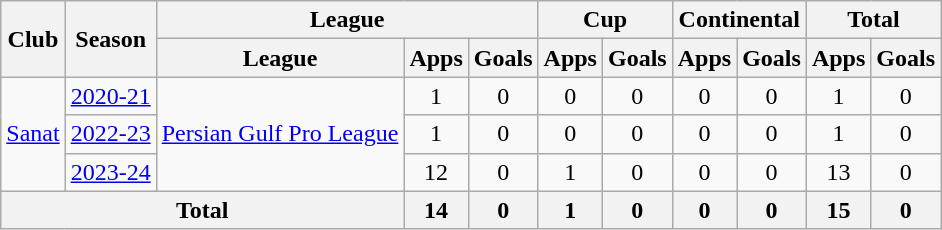<table class="wikitable"style="text-align:center;">
<tr>
<th rowspan=2>Club</th>
<th rowspan=2>Season</th>
<th colspan=3>League</th>
<th colspan=2>Cup</th>
<th colspan=2>Continental</th>
<th colspan=2>Total</th>
</tr>
<tr>
<th>League</th>
<th>Apps</th>
<th>Goals</th>
<th>Apps</th>
<th>Goals</th>
<th>Apps</th>
<th>Goals</th>
<th>Apps</th>
<th>Goals</th>
</tr>
<tr>
<td rowspan="3"><a href='#'>Sanat</a></td>
<td><a href='#'>2020-21</a></td>
<td rowspan="3"><a href='#'>Persian Gulf Pro League</a></td>
<td>1</td>
<td>0</td>
<td>0</td>
<td>0</td>
<td>0</td>
<td>0</td>
<td>1</td>
<td>0</td>
</tr>
<tr>
<td><a href='#'>2022-23</a></td>
<td>1</td>
<td>0</td>
<td>0</td>
<td>0</td>
<td>0</td>
<td>0</td>
<td>1</td>
<td>0</td>
</tr>
<tr>
<td><a href='#'>2023-24</a></td>
<td>12</td>
<td>0</td>
<td>1</td>
<td>0</td>
<td>0</td>
<td>0</td>
<td>13</td>
<td>0</td>
</tr>
<tr>
<th colspan=3>Total</th>
<th>14</th>
<th>0</th>
<th>1</th>
<th>0</th>
<th>0</th>
<th>0</th>
<th>15</th>
<th>0</th>
</tr>
</table>
